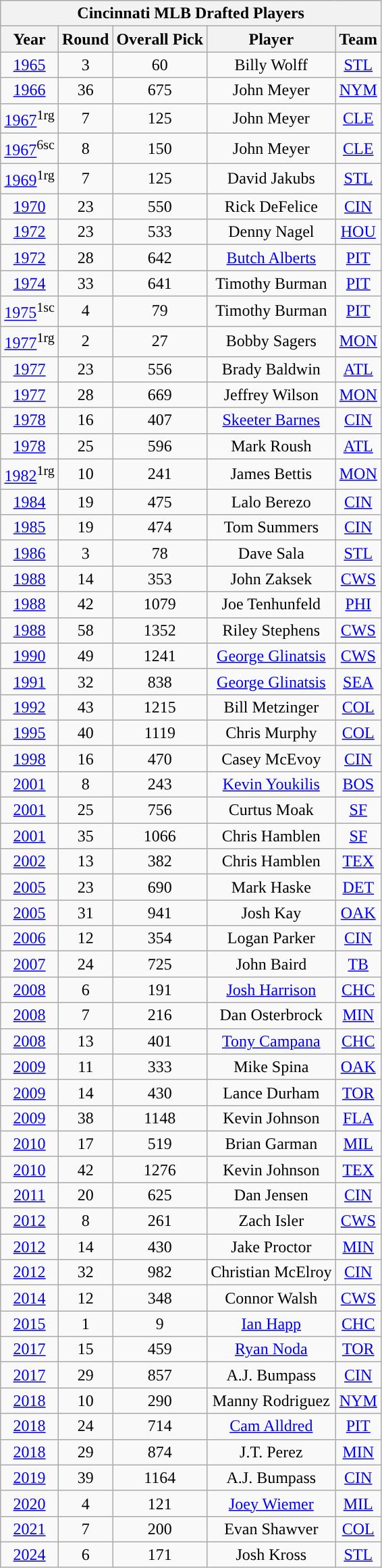<table class="wikitable" style="text-align:center">
<tr>
<th colspan="5">Cincinnati MLB Drafted Players</th>
</tr>
<tr>
<th>Year</th>
<th>Round</th>
<th>Overall Pick</th>
<th>Player</th>
<th>Team</th>
</tr>
<tr>
<td><a href='#'>1965</a></td>
<td>3</td>
<td>60</td>
<td>Billy Wolff</td>
<td><a href='#'>STL</a></td>
</tr>
<tr>
<td><a href='#'>1966</a></td>
<td>36</td>
<td>675</td>
<td>John Meyer</td>
<td><a href='#'>NYM</a></td>
</tr>
<tr>
<td><a href='#'>1967</a><sup>1rg</sup></td>
<td>7</td>
<td>125</td>
<td>John Meyer</td>
<td><a href='#'>CLE</a></td>
</tr>
<tr>
<td><a href='#'>1967</a><sup>6sc</sup></td>
<td>8</td>
<td>150</td>
<td>John Meyer</td>
<td><a href='#'>CLE</a></td>
</tr>
<tr>
<td><a href='#'>1969</a><sup>1rg</sup></td>
<td>7</td>
<td>125</td>
<td>David Jakubs</td>
<td><a href='#'>STL</a></td>
</tr>
<tr>
<td><a href='#'>1970</a></td>
<td>23</td>
<td>550</td>
<td>Rick DeFelice</td>
<td><a href='#'>CIN</a></td>
</tr>
<tr>
<td><a href='#'>1972</a></td>
<td>23</td>
<td>533</td>
<td>Denny Nagel</td>
<td><a href='#'>HOU</a></td>
</tr>
<tr>
<td><a href='#'>1972</a></td>
<td>28</td>
<td>642</td>
<td><a href='#'>Butch Alberts</a></td>
<td><a href='#'>PIT</a></td>
</tr>
<tr>
<td><a href='#'>1974</a></td>
<td>33</td>
<td>641</td>
<td>Timothy Burman</td>
<td><a href='#'>PIT</a></td>
</tr>
<tr>
<td><a href='#'>1975</a><sup>1sc</sup></td>
<td>4</td>
<td>79</td>
<td>Timothy Burman</td>
<td><a href='#'>PIT</a></td>
</tr>
<tr>
<td><a href='#'>1977</a><sup>1rg</sup></td>
<td>2</td>
<td>27</td>
<td>Bobby Sagers</td>
<td><a href='#'>MON</a></td>
</tr>
<tr>
<td><a href='#'>1977</a></td>
<td>23</td>
<td>556</td>
<td>Brady Baldwin</td>
<td><a href='#'>ATL</a></td>
</tr>
<tr>
<td><a href='#'>1977</a></td>
<td>28</td>
<td>669</td>
<td>Jeffrey Wilson</td>
<td><a href='#'>MON</a></td>
</tr>
<tr>
<td><a href='#'>1978</a></td>
<td>16</td>
<td>407</td>
<td><a href='#'>Skeeter Barnes</a></td>
<td><a href='#'>CIN</a></td>
</tr>
<tr>
<td><a href='#'>1978</a></td>
<td>25</td>
<td>596</td>
<td>Mark Roush</td>
<td><a href='#'>ATL</a></td>
</tr>
<tr>
<td><a href='#'>1982</a><sup>1rg</sup></td>
<td>10</td>
<td>241</td>
<td>James Bettis</td>
<td><a href='#'>MON</a></td>
</tr>
<tr>
<td><a href='#'>1984</a></td>
<td>19</td>
<td>475</td>
<td>Lalo Berezo</td>
<td><a href='#'>CIN</a></td>
</tr>
<tr>
<td><a href='#'>1985</a></td>
<td>19</td>
<td>474</td>
<td>Tom Summers</td>
<td><a href='#'>CIN</a></td>
</tr>
<tr>
<td><a href='#'>1986</a></td>
<td>3</td>
<td>78</td>
<td>Dave Sala</td>
<td><a href='#'>STL</a></td>
</tr>
<tr>
<td><a href='#'>1988</a></td>
<td>14</td>
<td>353</td>
<td>John Zaksek</td>
<td><a href='#'>CWS</a></td>
</tr>
<tr>
<td><a href='#'>1988</a></td>
<td>42</td>
<td>1079</td>
<td>Joe Tenhunfeld</td>
<td><a href='#'>PHI</a></td>
</tr>
<tr>
<td><a href='#'>1988</a></td>
<td>58</td>
<td>1352</td>
<td>Riley Stephens</td>
<td><a href='#'>CWS</a></td>
</tr>
<tr>
<td><a href='#'>1990</a></td>
<td>49</td>
<td>1241</td>
<td><a href='#'>George Glinatsis</a></td>
<td><a href='#'>CWS</a></td>
</tr>
<tr>
<td><a href='#'>1991</a></td>
<td>32</td>
<td>838</td>
<td><a href='#'>George Glinatsis</a></td>
<td><a href='#'>SEA</a></td>
</tr>
<tr>
<td><a href='#'>1992</a></td>
<td>43</td>
<td>1215</td>
<td>Bill Metzinger</td>
<td><a href='#'>COL</a></td>
</tr>
<tr>
<td><a href='#'>1995</a></td>
<td>40</td>
<td>1119</td>
<td>Chris Murphy</td>
<td><a href='#'>COL</a></td>
</tr>
<tr>
<td><a href='#'>1998</a></td>
<td>16</td>
<td>470</td>
<td>Casey McEvoy</td>
<td><a href='#'>CIN</a></td>
</tr>
<tr>
<td><a href='#'>2001</a></td>
<td>8</td>
<td>243</td>
<td><a href='#'>Kevin Youkilis</a></td>
<td><a href='#'>BOS</a></td>
</tr>
<tr>
<td><a href='#'>2001</a></td>
<td>25</td>
<td>756</td>
<td>Curtus Moak</td>
<td><a href='#'>SF</a></td>
</tr>
<tr>
<td><a href='#'>2001</a></td>
<td>35</td>
<td>1066</td>
<td>Chris Hamblen</td>
<td><a href='#'>SF</a></td>
</tr>
<tr>
<td><a href='#'>2002</a></td>
<td>13</td>
<td>382</td>
<td>Chris Hamblen</td>
<td><a href='#'>TEX</a></td>
</tr>
<tr>
<td><a href='#'>2005</a></td>
<td>23</td>
<td>690</td>
<td>Mark Haske</td>
<td><a href='#'>DET</a></td>
</tr>
<tr>
<td><a href='#'>2005</a></td>
<td>31</td>
<td>941</td>
<td>Josh Kay</td>
<td><a href='#'>OAK</a></td>
</tr>
<tr>
<td><a href='#'>2006</a></td>
<td>12</td>
<td>354</td>
<td>Logan Parker</td>
<td><a href='#'>CIN</a></td>
</tr>
<tr>
<td><a href='#'>2007</a></td>
<td>24</td>
<td>725</td>
<td>John Baird</td>
<td><a href='#'>TB</a></td>
</tr>
<tr>
<td><a href='#'>2008</a></td>
<td>6</td>
<td>191</td>
<td><a href='#'>Josh Harrison</a></td>
<td><a href='#'>CHC</a></td>
</tr>
<tr>
<td><a href='#'>2008</a></td>
<td>7</td>
<td>216</td>
<td>Dan Osterbrock</td>
<td><a href='#'>MIN</a></td>
</tr>
<tr>
<td><a href='#'>2008</a></td>
<td>13</td>
<td>401</td>
<td><a href='#'>Tony Campana</a></td>
<td><a href='#'>CHC</a></td>
</tr>
<tr>
<td><a href='#'>2009</a></td>
<td>11</td>
<td>333</td>
<td>Mike Spina</td>
<td><a href='#'>OAK</a></td>
</tr>
<tr>
<td><a href='#'>2009</a></td>
<td>14</td>
<td>430</td>
<td>Lance Durham</td>
<td><a href='#'>TOR</a></td>
</tr>
<tr>
<td><a href='#'>2009</a></td>
<td>38</td>
<td>1148</td>
<td>Kevin Johnson</td>
<td><a href='#'>FLA</a></td>
</tr>
<tr>
<td><a href='#'>2010</a></td>
<td>17</td>
<td>519</td>
<td>Brian Garman</td>
<td><a href='#'>MIL</a></td>
</tr>
<tr>
<td><a href='#'>2010</a></td>
<td>42</td>
<td>1276</td>
<td>Kevin Johnson</td>
<td><a href='#'>TEX</a></td>
</tr>
<tr>
<td><a href='#'>2011</a></td>
<td>20</td>
<td>625</td>
<td>Dan Jensen</td>
<td><a href='#'>CIN</a></td>
</tr>
<tr>
<td><a href='#'>2012</a></td>
<td>8</td>
<td>261</td>
<td>Zach Isler</td>
<td><a href='#'>CWS</a></td>
</tr>
<tr>
<td><a href='#'>2012</a></td>
<td>14</td>
<td>430</td>
<td>Jake Proctor</td>
<td><a href='#'>MIN</a></td>
</tr>
<tr>
<td><a href='#'>2012</a></td>
<td>32</td>
<td>982</td>
<td>Christian McElroy</td>
<td><a href='#'>CIN</a></td>
</tr>
<tr>
<td><a href='#'>2014</a></td>
<td>12</td>
<td>348</td>
<td>Connor Walsh</td>
<td><a href='#'>CWS</a></td>
</tr>
<tr>
<td><a href='#'>2015</a></td>
<td>1</td>
<td>9</td>
<td><a href='#'>Ian Happ</a></td>
<td><a href='#'>CHC</a></td>
</tr>
<tr>
<td><a href='#'>2017</a></td>
<td>15</td>
<td>459</td>
<td><a href='#'>Ryan Noda</a></td>
<td><a href='#'>TOR</a></td>
</tr>
<tr>
<td><a href='#'>2017</a></td>
<td>29</td>
<td>857</td>
<td>A.J. Bumpass</td>
<td><a href='#'>CIN</a></td>
</tr>
<tr>
<td><a href='#'>2018</a></td>
<td>10</td>
<td>290</td>
<td>Manny Rodriguez</td>
<td><a href='#'>NYM</a></td>
</tr>
<tr>
<td><a href='#'>2018</a></td>
<td>24</td>
<td>714</td>
<td><a href='#'>Cam Alldred</a></td>
<td><a href='#'>PIT</a></td>
</tr>
<tr>
<td><a href='#'>2018</a></td>
<td>29</td>
<td>874</td>
<td>J.T. Perez</td>
<td><a href='#'>MIN</a></td>
</tr>
<tr>
<td><a href='#'>2019</a></td>
<td>39</td>
<td>1164</td>
<td>A.J. Bumpass</td>
<td><a href='#'>CIN</a></td>
</tr>
<tr>
<td><a href='#'>2020</a></td>
<td>4</td>
<td>121</td>
<td><a href='#'>Joey Wiemer</a></td>
<td><a href='#'>MIL</a></td>
</tr>
<tr>
<td><a href='#'>2021</a></td>
<td>7</td>
<td>200</td>
<td>Evan Shawver</td>
<td><a href='#'>COL</a></td>
</tr>
<tr>
<td><a href='#'>2024</a></td>
<td>6</td>
<td>171</td>
<td>Josh Kross</td>
<td><a href='#'>STL</a></td>
</tr>
</table>
